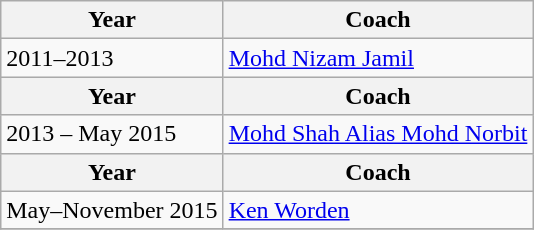<table class="wikitable">
<tr>
<th>Year</th>
<th>Coach</th>
</tr>
<tr>
<td>2011–2013</td>
<td> <a href='#'>Mohd Nizam Jamil</a></td>
</tr>
<tr>
<th>Year</th>
<th>Coach</th>
</tr>
<tr>
<td>2013 – May 2015</td>
<td> <a href='#'>Mohd Shah Alias Mohd Norbit</a></td>
</tr>
<tr>
<th>Year</th>
<th>Coach</th>
</tr>
<tr>
<td>May–November 2015</td>
<td> <a href='#'>Ken Worden</a></td>
</tr>
<tr>
</tr>
</table>
